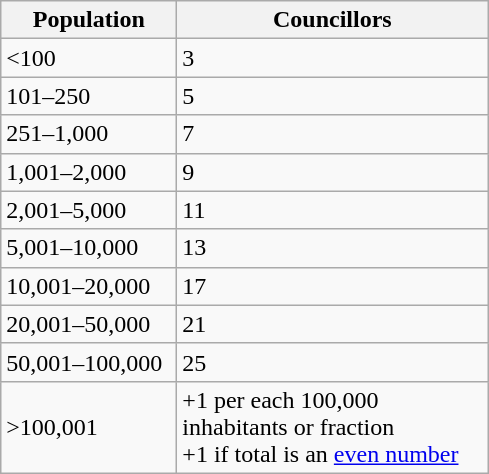<table class="wikitable" style="text-align:left;">
<tr>
<th width="110">Population</th>
<th width="200">Councillors</th>
</tr>
<tr>
<td><100</td>
<td>3</td>
</tr>
<tr>
<td>101–250</td>
<td>5</td>
</tr>
<tr>
<td>251–1,000</td>
<td>7</td>
</tr>
<tr>
<td>1,001–2,000</td>
<td>9</td>
</tr>
<tr>
<td>2,001–5,000</td>
<td>11</td>
</tr>
<tr>
<td>5,001–10,000</td>
<td>13</td>
</tr>
<tr>
<td>10,001–20,000</td>
<td>17</td>
</tr>
<tr>
<td>20,001–50,000</td>
<td>21</td>
</tr>
<tr>
<td>50,001–100,000</td>
<td>25</td>
</tr>
<tr>
<td>>100,001</td>
<td>+1 per each 100,000 inhabitants or fraction<br>+1 if total is an <a href='#'>even number</a></td>
</tr>
</table>
